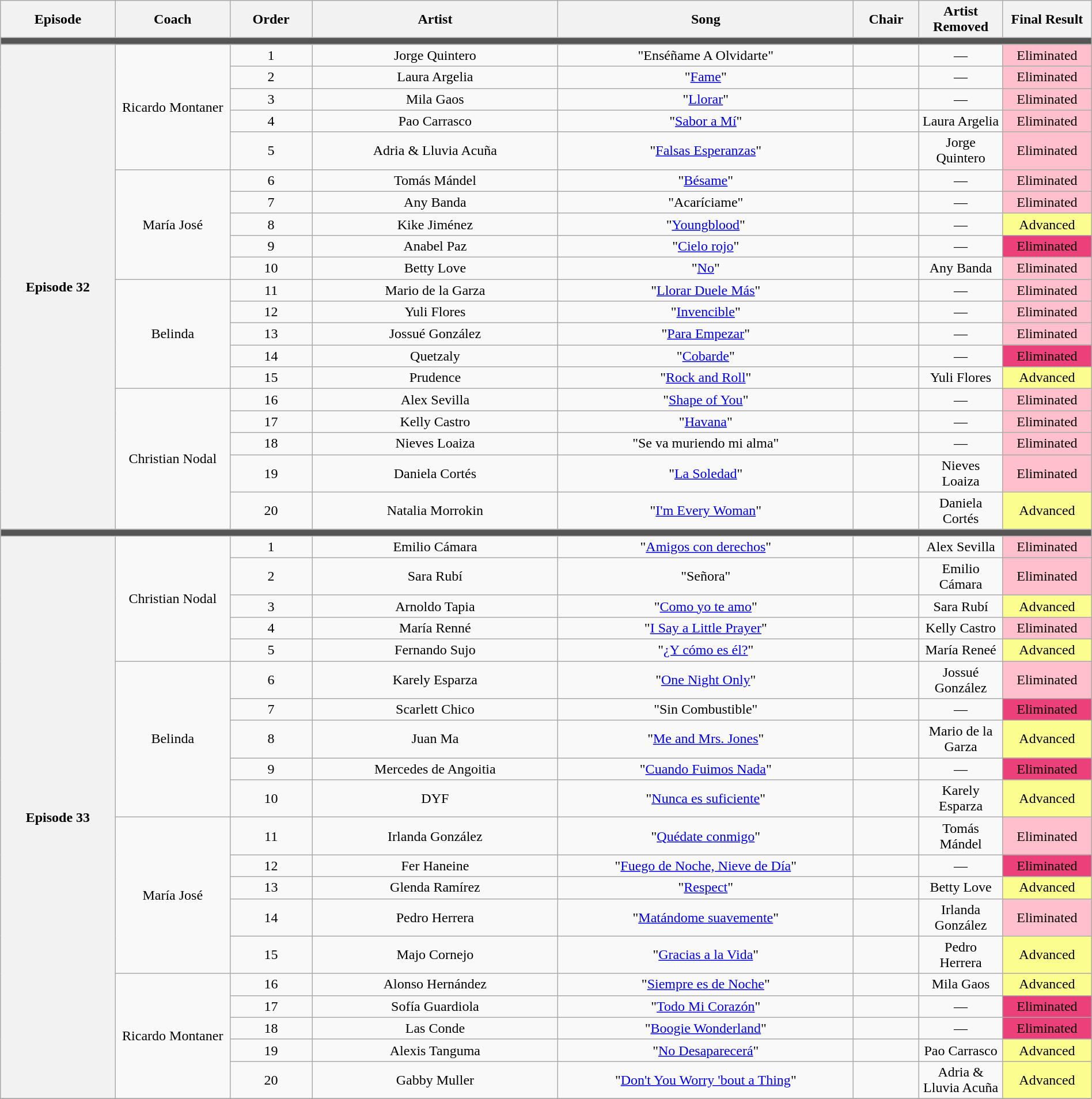<table class="wikitable" style="text-align: center; width:100%;">
<tr>
<th style="width:07%;">Episode</th>
<th style="width:07%;">Coach</th>
<th style="width:05%;">Order</th>
<th style="width:15%;">Artist</th>
<th style="width:18%;">Song</th>
<th style="width:04%;">Chair</th>
<th style="width:04%;">Artist Removed</th>
<th style="width:04%;">Final Result</th>
</tr>
<tr>
<td colspan="8" style="background:#555;"></td>
</tr>
<tr>
<th rowspan="20">Episode 32 <br><small></small></th>
<td rowspan="5">Ricardo Montaner</td>
<td>1</td>
<td>Jorge Quintero</td>
<td>"Enséñame A Olvidarte"</td>
<td></td>
<td>—</td>
<td style="background:pink;">Eliminated</td>
</tr>
<tr>
<td>2</td>
<td>Laura Argelia</td>
<td>"<a href='#'>Fame</a>"</td>
<td></td>
<td>—</td>
<td style="background:pink;">Eliminated</td>
</tr>
<tr>
<td>3</td>
<td>Mila Gaos</td>
<td>"<a href='#'>Llorar</a>"</td>
<td></td>
<td>—</td>
<td style="background:pink;">Eliminated</td>
</tr>
<tr>
<td>4</td>
<td>Pao Carrasco</td>
<td>"<a href='#'>Sabor a Mí</a>"</td>
<td></td>
<td>Laura Argelia</td>
<td style="background:pink;">Eliminated</td>
</tr>
<tr>
<td>5</td>
<td>Adria & Lluvia Acuña</td>
<td>"<a href='#'>Falsas Esperanzas</a>"</td>
<td></td>
<td>Jorge Quintero</td>
<td style="background:pink;">Eliminated</td>
</tr>
<tr>
<td rowspan="5">María José</td>
<td>6</td>
<td>Tomás Mándel</td>
<td>"<a href='#'>Bésame</a>"</td>
<td></td>
<td>—</td>
<td style="background:pink;">Eliminated</td>
</tr>
<tr>
<td>7</td>
<td>Any Banda</td>
<td>"Acaríciame"</td>
<td></td>
<td>—</td>
<td style="background:pink;">Eliminated</td>
</tr>
<tr>
<td>8</td>
<td>Kike Jiménez</td>
<td>"<a href='#'>Youngblood</a>"</td>
<td></td>
<td>—</td>
<td style="background:#FCFD8F;">Advanced</td>
</tr>
<tr>
<td>9</td>
<td>Anabel Paz</td>
<td>"<a href='#'>Cielo rojo</a>"</td>
<td></td>
<td>—</td>
<td style="background:#EC407A;">Eliminated</td>
</tr>
<tr>
<td>10</td>
<td>Betty Love</td>
<td>"<a href='#'>No</a>"</td>
<td></td>
<td>Any Banda</td>
<td style="background:pink;">Eliminated</td>
</tr>
<tr>
<td rowspan="5">Belinda</td>
<td>11</td>
<td>Mario de la Garza</td>
<td>"<a href='#'>Llorar Duele Más</a>"</td>
<td></td>
<td>—</td>
<td style="background:pink;">Eliminated</td>
</tr>
<tr>
<td>12</td>
<td>Yuli Flores</td>
<td>"<a href='#'>Invencible</a>"</td>
<td></td>
<td>—</td>
<td style="background:pink;">Eliminated</td>
</tr>
<tr>
<td>13</td>
<td>Jossué González</td>
<td>"<a href='#'>Para Empezar</a>"</td>
<td></td>
<td>—</td>
<td style="background:pink;">Eliminated</td>
</tr>
<tr>
<td>14</td>
<td>Quetzaly</td>
<td>"<a href='#'>Cobarde</a>"</td>
<td></td>
<td>—</td>
<td style="background:#EC407A;">Eliminated</td>
</tr>
<tr>
<td>15</td>
<td>Prudence</td>
<td>"<a href='#'>Rock and Roll</a>"</td>
<td></td>
<td>Yuli Flores</td>
<td style="background:#FCFD8F;">Advanced</td>
</tr>
<tr>
<td rowspan="5">Christian Nodal</td>
<td>16</td>
<td>Alex Sevilla</td>
<td>"<a href='#'>Shape of You</a>"</td>
<td></td>
<td>—</td>
<td style="background:pink;">Eliminated</td>
</tr>
<tr>
<td>17</td>
<td>Kelly Castro</td>
<td>"<a href='#'>Havana</a>"</td>
<td></td>
<td>—</td>
<td style="background:pink;">Eliminated</td>
</tr>
<tr>
<td>18</td>
<td>Nieves Loaiza</td>
<td>"Se va muriendo mi alma"</td>
<td></td>
<td>—</td>
<td style="background:pink;">Eliminated</td>
</tr>
<tr>
<td>19</td>
<td>Daniela Cortés</td>
<td>"<a href='#'>La Soledad</a>"</td>
<td></td>
<td>Nieves Loaiza</td>
<td style="background:pink;">Eliminated</td>
</tr>
<tr>
<td>20</td>
<td>Natalia Morrokin</td>
<td>"<a href='#'>I'm Every Woman</a>"</td>
<td></td>
<td>Daniela Cortés</td>
<td style="background:#FCFD8F;">Advanced</td>
</tr>
<tr>
<td colspan="8" style="background:#555;"></td>
</tr>
<tr>
<th rowspan="20">Episode 33 <br><small></small></th>
<td rowspan="5">Christian Nodal</td>
<td>1</td>
<td>Emilio Cámara</td>
<td>"<a href='#'>Amigos con derechos</a>"</td>
<td></td>
<td>Alex Sevilla</td>
<td style="background:pink;">Eliminated</td>
</tr>
<tr>
<td>2</td>
<td>Sara Rubí</td>
<td>"Señora"</td>
<td></td>
<td>Emilio Cámara</td>
<td style="background:pink;">Eliminated</td>
</tr>
<tr>
<td>3</td>
<td>Arnoldo Tapia</td>
<td>"<a href='#'>Como yo te amo</a>"</td>
<td></td>
<td>Sara Rubí</td>
<td style="background:#FCFD8F;">Advanced</td>
</tr>
<tr>
<td>4</td>
<td>María Renné</td>
<td>"<a href='#'>I Say a Little Prayer</a>"</td>
<td></td>
<td>Kelly Castro</td>
<td style="background:pink;">Eliminated</td>
</tr>
<tr>
<td>5</td>
<td>Fernando Sujo</td>
<td>"<a href='#'>¿Y cómo es él?</a>"</td>
<td></td>
<td>María Reneé</td>
<td style="background:#FCFD8F;">Advanced</td>
</tr>
<tr>
<td rowspan="5">Belinda</td>
<td>6</td>
<td>Karely Esparza</td>
<td>"<a href='#'>One Night Only</a>"</td>
<td></td>
<td>Jossué González</td>
<td style="background:pink;">Eliminated</td>
</tr>
<tr>
<td>7</td>
<td>Scarlett Chico</td>
<td>"Sin Combustible"</td>
<td></td>
<td>—</td>
<td style="background:#EC407A;">Eliminated</td>
</tr>
<tr>
<td>8</td>
<td>Juan Ma</td>
<td>"<a href='#'>Me and Mrs. Jones</a>"</td>
<td></td>
<td>Mario de la Garza</td>
<td style="background:#FCFD8F;">Advanced</td>
</tr>
<tr>
<td>9</td>
<td>Mercedes de Angoitia</td>
<td>"<a href='#'>Cuando Fuimos Nada</a>"</td>
<td></td>
<td>—</td>
<td style="background:#EC407A;">Eliminated</td>
</tr>
<tr>
<td>10</td>
<td>DYF</td>
<td>"<a href='#'>Nunca es suficiente</a>"</td>
<td></td>
<td>Karely Esparza</td>
<td style="background:#FCFD8F;">Advanced</td>
</tr>
<tr>
<td rowspan="5">María José</td>
<td>11</td>
<td>Irlanda González</td>
<td>"<a href='#'>Quédate conmigo</a>"</td>
<td></td>
<td>Tomás Mándel</td>
<td style="background:pink;">Eliminated</td>
</tr>
<tr>
<td>12</td>
<td>Fer Haneine</td>
<td>"<a href='#'>Fuego de Noche, Nieve de Día</a>"</td>
<td></td>
<td>—</td>
<td style="background:#EC407A;">Eliminated</td>
</tr>
<tr>
<td>13</td>
<td>Glenda Ramírez</td>
<td>"<a href='#'>Respect</a>"</td>
<td></td>
<td>Betty Love</td>
<td style="background:#FCFD8F;">Advanced</td>
</tr>
<tr>
<td>14</td>
<td>Pedro Herrera</td>
<td>"<a href='#'>Matándome suavemente</a>"</td>
<td></td>
<td>Irlanda González</td>
<td style="background:pink;">Eliminated</td>
</tr>
<tr>
<td>15</td>
<td>Majo Cornejo</td>
<td>"<a href='#'>Gracias a la Vida</a>"</td>
<td></td>
<td>Pedro Herrera</td>
<td style="background:#FCFD8F;">Advanced</td>
</tr>
<tr>
<td rowspan="5">Ricardo Montaner</td>
<td>16</td>
<td>Alonso Hernández</td>
<td>"<a href='#'>Siempre es de Noche</a>"</td>
<td></td>
<td>Mila Gaos</td>
<td style="background:#FCFD8F;">Advanced</td>
</tr>
<tr>
<td>17</td>
<td>Sofía Guardiola</td>
<td>"<a href='#'>Todo Mi Corazón</a>"</td>
<td></td>
<td>—</td>
<td style="background:#EC407A;">Eliminated</td>
</tr>
<tr>
<td>18</td>
<td>Las Conde</td>
<td>"<a href='#'>Boogie Wonderland</a>"</td>
<td></td>
<td>—</td>
<td style="background:#EC407A;">Eliminated</td>
</tr>
<tr>
<td>19</td>
<td>Alexis Tanguma</td>
<td>"<a href='#'>No Desaparecerá</a>"</td>
<td></td>
<td>Pao Carrasco</td>
<td style="background:#FCFD8F;">Advanced</td>
</tr>
<tr>
<td>20</td>
<td>Gabby Muller</td>
<td>"<a href='#'>Don't You Worry 'bout a Thing</a>"</td>
<td></td>
<td>Adria & Lluvia Acuña</td>
<td style="background:#FCFD8F;">Advanced</td>
</tr>
<tr>
</tr>
</table>
